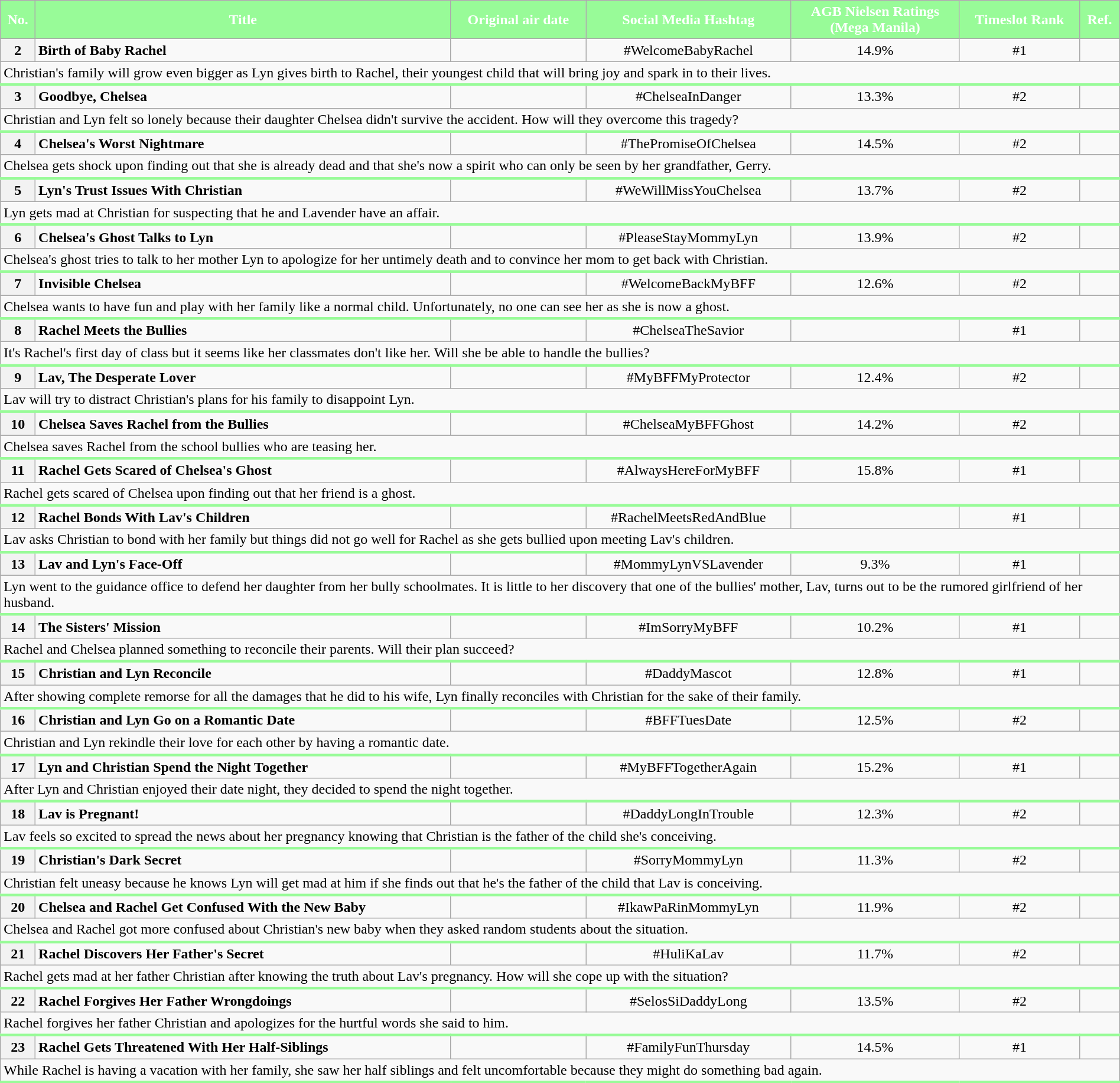<table class="wikitable" style="text-align:center; font-size:100%; line-height:18px;" width="100%">
<tr>
<th style="background:#98FB98; color:#ffffff">No.</th>
<th style="background:#98FB98; color:#ffffff">Title</th>
<th style="background:#98FB98; color:#ffffff">Original air date</th>
<th style="background:#98FB98; color:#ffffff">Social Media Hashtag</th>
<th style="background:#98FB98; color:#ffffff">AGB Nielsen Ratings<br>(Mega Manila)</th>
<th style="background:#98FB98; color:#ffffff">Timeslot Rank</th>
<th style="background:#98FB98; color:#ffffff">Ref.</th>
</tr>
<tr>
<th>2</th>
<td align="left"><strong>Birth of Baby Rachel</strong></td>
<td></td>
<td>#WelcomeBabyRachel</td>
<td>14.9%</td>
<td>#1</td>
<td></td>
</tr>
<tr>
<td colspan = "7" style="text-align: left; border-bottom: 3px solid #98FB98;">Christian's family will grow even bigger as Lyn gives birth to Rachel, their youngest child that will bring joy and spark in to their lives.</td>
</tr>
<tr>
<th>3</th>
<td align="left"><strong>Goodbye, Chelsea</strong></td>
<td></td>
<td>#ChelseaInDanger</td>
<td>13.3%</td>
<td>#2</td>
<td></td>
</tr>
<tr>
<td colspan = "7" style="text-align: left; border-bottom: 3px solid #98FB98;">Christian and Lyn felt so lonely because their daughter Chelsea didn't survive the accident. How will they overcome this tragedy?</td>
</tr>
<tr>
<th>4</th>
<td align="left"><strong>Chelsea's Worst Nightmare</strong></td>
<td></td>
<td>#ThePromiseOfChelsea</td>
<td>14.5%</td>
<td>#2</td>
<td></td>
</tr>
<tr>
<td colspan = "7" style="text-align: left; border-bottom: 3px solid #98FB98;">Chelsea gets shock upon finding out that she is already dead and that she's now a spirit who can only be seen by her grandfather, Gerry.</td>
</tr>
<tr>
<th>5</th>
<td align="left"><strong>Lyn's Trust Issues With Christian</strong></td>
<td></td>
<td>#WeWillMissYouChelsea</td>
<td>13.7%</td>
<td>#2</td>
<td></td>
</tr>
<tr>
<td colspan = "7" style="text-align: left; border-bottom: 3px solid #98FB98;">Lyn gets mad at Christian for suspecting that he and Lavender have an affair.</td>
</tr>
<tr>
<th>6</th>
<td align="left"><strong>Chelsea's Ghost Talks to Lyn</strong></td>
<td></td>
<td>#PleaseStayMommyLyn</td>
<td>13.9%</td>
<td>#2</td>
<td></td>
</tr>
<tr>
<td colspan = "7" style="text-align: left; border-bottom: 3px solid #98FB98;">Chelsea's ghost tries to talk to her mother Lyn to apologize for her untimely death and to convince her mom to get back with Christian.</td>
</tr>
<tr>
<th>7</th>
<td align="left"><strong>Invisible Chelsea</strong></td>
<td></td>
<td>#WelcomeBackMyBFF</td>
<td>12.6%</td>
<td>#2</td>
<td></td>
</tr>
<tr>
<td colspan = "7" style="text-align: left; border-bottom: 3px solid #98FB98;">Chelsea wants to have fun and play with her family like a normal child. Unfortunately, no one can see her as she is now a ghost.</td>
</tr>
<tr>
<th>8</th>
<td align="left"><strong>Rachel Meets the Bullies</strong></td>
<td></td>
<td>#ChelseaTheSavior</td>
<td></td>
<td>#1</td>
<td></td>
</tr>
<tr>
<td colspan = "7" style="text-align: left; border-bottom: 3px solid #98FB98;">It's Rachel's first day of class but it seems like her classmates don't like her. Will she be able to handle the bullies?</td>
</tr>
<tr>
<th>9</th>
<td align="left"><strong>Lav, The Desperate Lover</strong></td>
<td></td>
<td>#MyBFFMyProtector</td>
<td>12.4%</td>
<td>#2</td>
<td></td>
</tr>
<tr>
<td colspan = "7" style="text-align: left; border-bottom: 3px solid #98FB98;">Lav will try to distract Christian's plans for his family to disappoint Lyn.</td>
</tr>
<tr>
<th>10</th>
<td align="left"><strong>Chelsea Saves Rachel from the Bullies</strong></td>
<td></td>
<td>#ChelseaMyBFFGhost</td>
<td>14.2%</td>
<td>#2</td>
<td></td>
</tr>
<tr>
<td colspan = "7" style="text-align: left; border-bottom: 3px solid #98FB98;">Chelsea saves Rachel from the school bullies who are teasing her.</td>
</tr>
<tr>
<th>11</th>
<td align="left"><strong>Rachel Gets Scared of Chelsea's Ghost</strong></td>
<td></td>
<td>#AlwaysHereForMyBFF</td>
<td>15.8%</td>
<td>#1</td>
<td></td>
</tr>
<tr>
<td colspan = "7" style="text-align: left; border-bottom: 3px solid #98FB98;">Rachel gets scared of Chelsea upon finding out that her friend is a ghost.</td>
</tr>
<tr>
<th>12</th>
<td align="left"><strong>Rachel Bonds With Lav's Children</strong></td>
<td></td>
<td>#RachelMeetsRedAndBlue</td>
<td></td>
<td>#1</td>
<td></td>
</tr>
<tr>
<td colspan = "7" style="text-align: left; border-bottom: 3px solid #98FB98;">Lav asks Christian to bond with her family but things did not go well for Rachel as she gets bullied upon meeting Lav's children.</td>
</tr>
<tr>
<th>13</th>
<td align="left"><strong>Lav and Lyn's Face-Off</strong></td>
<td></td>
<td>#MommyLynVSLavender</td>
<td>9.3%</td>
<td>#1</td>
<td></td>
</tr>
<tr>
<td colspan = "7" style="text-align: left; border-bottom: 3px solid #98FB98;">Lyn went to the guidance office to defend her daughter from her bully schoolmates. It is little to her discovery that one of the bullies' mother, Lav, turns out to be the rumored girlfriend of her husband.</td>
</tr>
<tr>
<th>14</th>
<td align="left"><strong>The Sisters' Mission</strong></td>
<td></td>
<td>#ImSorryMyBFF</td>
<td>10.2%</td>
<td>#1</td>
<td></td>
</tr>
<tr>
<td colspan = "7" style="text-align: left; border-bottom: 3px solid #98FB98;">Rachel and Chelsea planned something to reconcile their parents. Will their plan succeed?</td>
</tr>
<tr>
<th>15</th>
<td align="left"><strong>Christian and Lyn Reconcile</strong></td>
<td></td>
<td>#DaddyMascot</td>
<td>12.8%</td>
<td>#1</td>
<td></td>
</tr>
<tr>
<td colspan = "7" style="text-align: left; border-bottom: 3px solid #98FB98;">After showing complete remorse for all the damages that he did to his wife, Lyn finally reconciles with Christian for the sake of their family.</td>
</tr>
<tr>
<th>16</th>
<td align="left"><strong>Christian and Lyn Go on a Romantic Date</strong></td>
<td></td>
<td>#BFFTuesDate</td>
<td>12.5%</td>
<td>#2</td>
<td></td>
</tr>
<tr>
<td colspan = "7" style="text-align: left; border-bottom: 3px solid #98FB98;">Christian and Lyn rekindle their love for each other by having a romantic date.</td>
</tr>
<tr>
<th>17</th>
<td align="left"><strong>Lyn and Christian Spend the Night Together</strong></td>
<td></td>
<td>#MyBFFTogetherAgain</td>
<td>15.2%</td>
<td>#1</td>
<td></td>
</tr>
<tr>
<td colspan = "7" style="text-align: left; border-bottom: 3px solid #98FB98;">After Lyn and Christian enjoyed their date night, they decided to spend the night together.</td>
</tr>
<tr>
<th>18</th>
<td align="left"><strong>Lav is Pregnant!</strong></td>
<td></td>
<td>#DaddyLongInTrouble</td>
<td>12.3%</td>
<td>#2</td>
<td></td>
</tr>
<tr>
<td colspan = "7" style="text-align: left; border-bottom: 3px solid #98FB98;">Lav feels so excited to spread the news about her pregnancy knowing that Christian is the father of the child she's conceiving.</td>
</tr>
<tr>
<th>19</th>
<td align="left"><strong>Christian's Dark Secret</strong></td>
<td></td>
<td>#SorryMommyLyn</td>
<td>11.3%</td>
<td>#2</td>
<td></td>
</tr>
<tr>
<td colspan = "7" style="text-align: left; border-bottom: 3px solid #98FB98;">Christian felt uneasy because he knows Lyn will get mad at him if she finds out that he's the father of the child that Lav is conceiving.</td>
</tr>
<tr>
<th>20</th>
<td align="left"><strong>Chelsea and Rachel Get Confused With the New Baby</strong></td>
<td></td>
<td>#IkawPaRinMommyLyn</td>
<td>11.9%</td>
<td>#2</td>
<td></td>
</tr>
<tr>
<td colspan = "7" style="text-align: left; border-bottom: 3px solid #98FB98;">Chelsea and Rachel got more confused about Christian's new baby when they asked random students about the situation.</td>
</tr>
<tr>
<th>21</th>
<td align="left"><strong>Rachel Discovers Her Father's Secret</strong></td>
<td></td>
<td>#HuliKaLav</td>
<td>11.7%</td>
<td>#2</td>
<td></td>
</tr>
<tr>
<td colspan = "7" style="text-align: left; border-bottom: 3px solid #98FB98;">Rachel gets mad at her father Christian after knowing the truth about Lav's pregnancy. How will she cope up with the situation?</td>
</tr>
<tr>
<th>22</th>
<td align="left"><strong>Rachel Forgives Her Father Wrongdoings</strong></td>
<td></td>
<td>#SelosSiDaddyLong</td>
<td>13.5%</td>
<td>#2</td>
<td></td>
</tr>
<tr>
<td colspan = "7" style="text-align: left; border-bottom: 3px solid #98FB98;">Rachel forgives her father Christian and apologizes for the hurtful words she said to him.</td>
</tr>
<tr>
<th>23</th>
<td align="left"><strong>Rachel Gets Threatened With Her Half-Siblings</strong></td>
<td></td>
<td>#FamilyFunThursday</td>
<td>14.5%</td>
<td>#1</td>
<td></td>
</tr>
<tr>
<td colspan = "7" style="text-align: left; border-bottom: 3px solid #98FB98;">While Rachel is having a vacation with her family, she saw her half siblings and felt uncomfortable because they might do something bad again.</td>
</tr>
</table>
